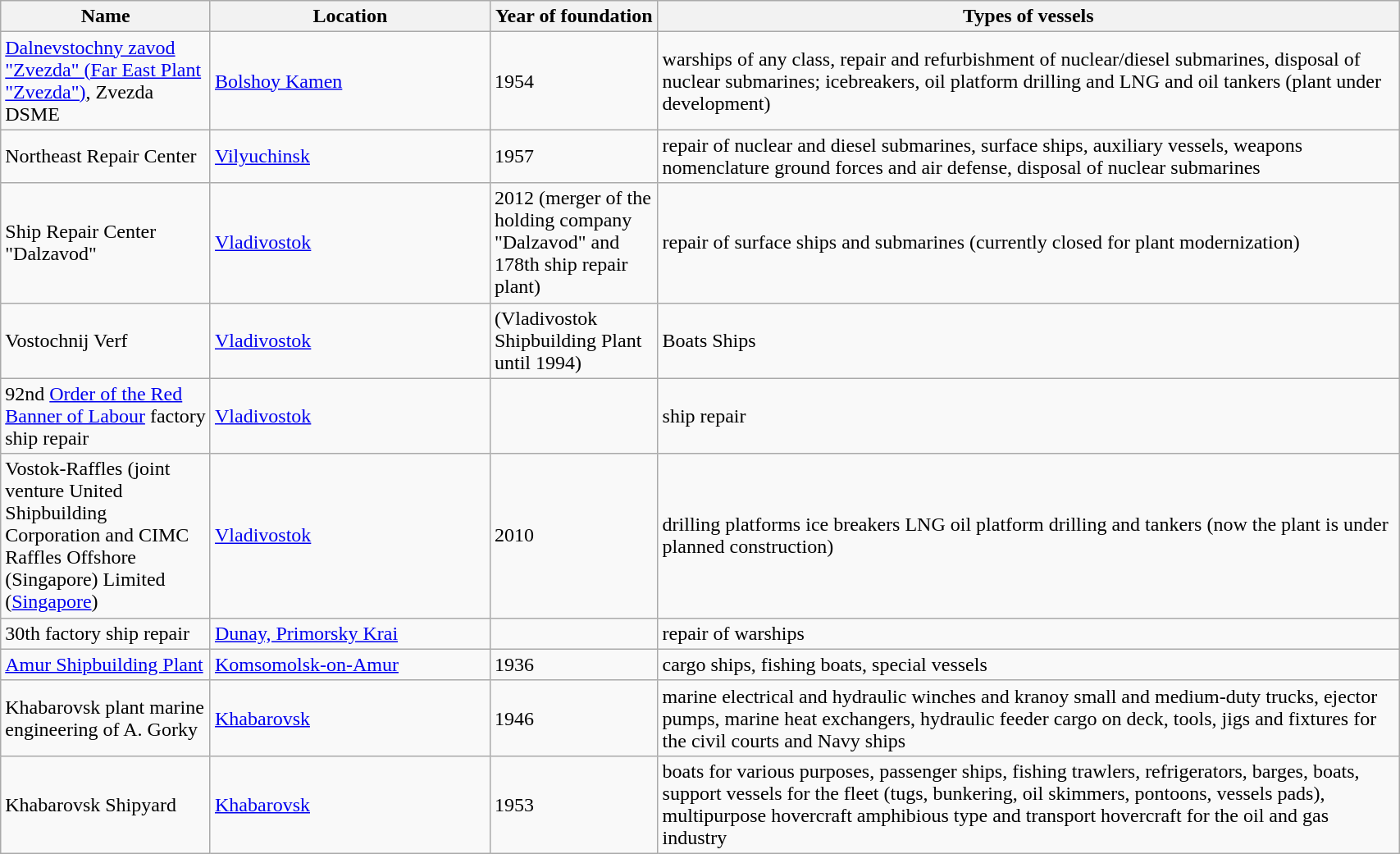<table class="wikitable" style="width:90%;">
<tr>
<th style="width:15%;">Name</th>
<th style="width:20%;">Location</th>
<th style="width:12%;">Year of foundation</th>
<th>Types of vessels</th>
</tr>
<tr>
<td><a href='#'>Dalnevstochny zavod "Zvezda" (Far East Plant "Zvezda")</a>, Zvezda DSME</td>
<td><a href='#'>Bolshoy Kamen</a></td>
<td>1954</td>
<td>warships of any class, repair and refurbishment of nuclear/diesel submarines, disposal of nuclear submarines; icebreakers, oil platform drilling and LNG and oil tankers (plant under development)</td>
</tr>
<tr>
<td>Northeast Repair Center</td>
<td><a href='#'>Vilyuchinsk</a></td>
<td>1957</td>
<td>repair of nuclear and diesel submarines, surface ships, auxiliary vessels, weapons nomenclature ground forces and air defense, disposal of nuclear submarines</td>
</tr>
<tr>
<td>Ship Repair Center "Dalzavod"</td>
<td><a href='#'>Vladivostok</a></td>
<td>2012 (merger of the holding company "Dalzavod" and 178th ship repair plant)</td>
<td>repair of surface ships and submarines (currently closed for plant modernization)</td>
</tr>
<tr>
<td>Vostochnij Verf</td>
<td><a href='#'>Vladivostok</a></td>
<td>(Vladivostok Shipbuilding Plant until 1994)</td>
<td>Boats Ships</td>
</tr>
<tr>
<td>92nd <a href='#'>Order of the Red Banner of Labour</a> factory ship repair</td>
<td><a href='#'>Vladivostok</a></td>
<td></td>
<td>ship repair</td>
</tr>
<tr>
<td>Vostok-Raffles (joint venture United Shipbuilding Corporation and  CIMC Raffles Offshore (Singapore) Limited (<a href='#'>Singapore</a>)</td>
<td><a href='#'>Vladivostok</a></td>
<td>2010</td>
<td>drilling platforms ice breakers LNG oil platform drilling and tankers (now the plant is under planned construction)</td>
</tr>
<tr>
<td>30th factory ship repair</td>
<td><a href='#'>Dunay, Primorsky Krai</a></td>
<td></td>
<td>repair of warships</td>
</tr>
<tr>
<td><a href='#'>Amur Shipbuilding Plant</a></td>
<td><a href='#'>Komsomolsk-on-Amur</a></td>
<td>1936</td>
<td>cargo ships, fishing boats, special vessels</td>
</tr>
<tr>
<td>Khabarovsk plant marine engineering of A. Gorky</td>
<td><a href='#'>Khabarovsk</a></td>
<td>1946</td>
<td>marine electrical and hydraulic winches and kranoy small and medium-duty trucks, ejector pumps, marine heat exchangers, hydraulic feeder cargo on deck, tools, jigs and fixtures for the civil courts and Navy ships</td>
</tr>
<tr>
<td>Khabarovsk Shipyard</td>
<td><a href='#'>Khabarovsk</a></td>
<td>1953</td>
<td>boats for various purposes, passenger ships, fishing trawlers, refrigerators, barges, boats, support vessels for the fleet (tugs, bunkering, oil skimmers, pontoons, vessels pads), multipurpose hovercraft amphibious type and transport hovercraft for the oil and gas industry</td>
</tr>
</table>
